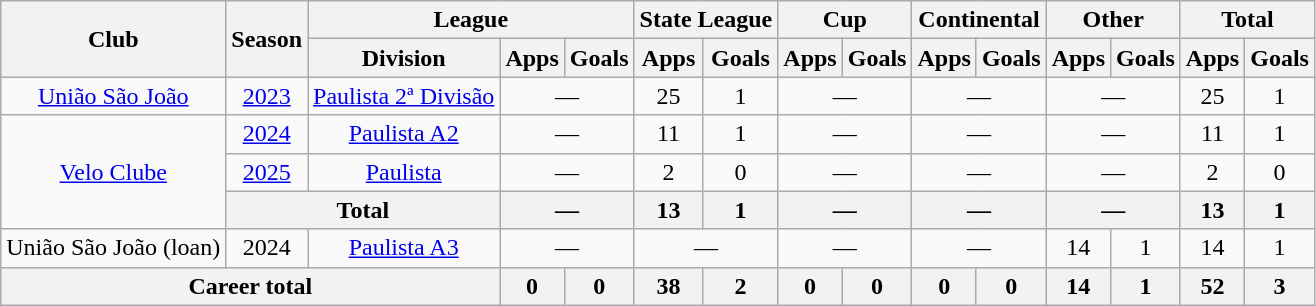<table class="wikitable" style="text-align: center;">
<tr>
<th rowspan="2">Club</th>
<th rowspan="2">Season</th>
<th colspan="3">League</th>
<th colspan="2">State League</th>
<th colspan="2">Cup</th>
<th colspan="2">Continental</th>
<th colspan="2">Other</th>
<th colspan="2">Total</th>
</tr>
<tr>
<th>Division</th>
<th>Apps</th>
<th>Goals</th>
<th>Apps</th>
<th>Goals</th>
<th>Apps</th>
<th>Goals</th>
<th>Apps</th>
<th>Goals</th>
<th>Apps</th>
<th>Goals</th>
<th>Apps</th>
<th>Goals</th>
</tr>
<tr>
<td valign="center"><a href='#'>União São João</a></td>
<td><a href='#'>2023</a></td>
<td><a href='#'>Paulista 2ª Divisão</a></td>
<td colspan="2">—</td>
<td>25</td>
<td>1</td>
<td colspan="2">—</td>
<td colspan="2">—</td>
<td colspan="2">—</td>
<td>25</td>
<td>1</td>
</tr>
<tr>
<td rowspan="3" valign="center"><a href='#'>Velo Clube</a></td>
<td><a href='#'>2024</a></td>
<td><a href='#'>Paulista A2</a></td>
<td colspan="2">—</td>
<td>11</td>
<td>1</td>
<td colspan="2">—</td>
<td colspan="2">—</td>
<td colspan="2">—</td>
<td>11</td>
<td>1</td>
</tr>
<tr>
<td><a href='#'>2025</a></td>
<td><a href='#'>Paulista</a></td>
<td colspan="2">—</td>
<td>2</td>
<td>0</td>
<td colspan="2">—</td>
<td colspan="2">—</td>
<td colspan="2">—</td>
<td>2</td>
<td>0</td>
</tr>
<tr>
<th colspan="2">Total</th>
<th colspan="2">—</th>
<th>13</th>
<th>1</th>
<th colspan="2">—</th>
<th colspan="2">—</th>
<th colspan="2">—</th>
<th>13</th>
<th>1</th>
</tr>
<tr>
<td valign="center">União São João (loan)</td>
<td>2024</td>
<td><a href='#'>Paulista A3</a></td>
<td colspan="2">—</td>
<td colspan="2">—</td>
<td colspan="2">—</td>
<td colspan="2">—</td>
<td>14</td>
<td>1</td>
<td>14</td>
<td>1</td>
</tr>
<tr>
<th colspan="3"><strong>Career total</strong></th>
<th>0</th>
<th>0</th>
<th>38</th>
<th>2</th>
<th>0</th>
<th>0</th>
<th>0</th>
<th>0</th>
<th>14</th>
<th>1</th>
<th>52</th>
<th>3</th>
</tr>
</table>
